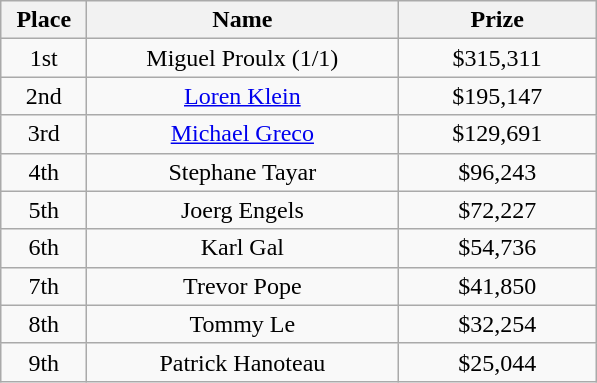<table class="wikitable">
<tr>
<th width="50">Place</th>
<th width="200">Name</th>
<th width="125">Prize</th>
</tr>
<tr>
<td align = "center">1st</td>
<td align = "center">Miguel Proulx (1/1)</td>
<td align = "center">$315,311</td>
</tr>
<tr>
<td align = "center">2nd</td>
<td align = "center"><a href='#'>Loren Klein</a></td>
<td align = "center">$195,147</td>
</tr>
<tr>
<td align = "center">3rd</td>
<td align = "center"><a href='#'>Michael Greco</a></td>
<td align = "center">$129,691</td>
</tr>
<tr>
<td align = "center">4th</td>
<td align = "center">Stephane Tayar</td>
<td align = "center">$96,243</td>
</tr>
<tr>
<td align = "center">5th</td>
<td align = "center">Joerg Engels</td>
<td align = "center">$72,227</td>
</tr>
<tr>
<td align = "center">6th</td>
<td align = "center">Karl Gal</td>
<td align = "center">$54,736</td>
</tr>
<tr>
<td align = "center">7th</td>
<td align = "center">Trevor Pope</td>
<td align = "center">$41,850</td>
</tr>
<tr>
<td align = "center">8th</td>
<td align = "center">Tommy Le</td>
<td align = "center">$32,254</td>
</tr>
<tr>
<td align = "center">9th</td>
<td align = "center">Patrick Hanoteau</td>
<td align = "center">$25,044</td>
</tr>
</table>
